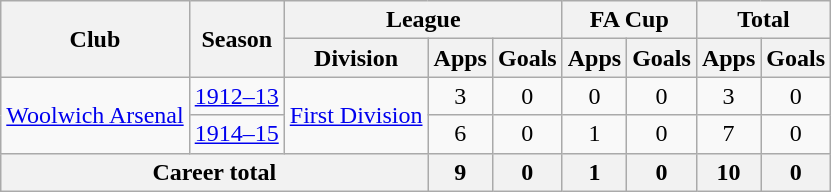<table class="wikitable" style="text-align: center;">
<tr>
<th rowspan="2">Club</th>
<th rowspan="2">Season</th>
<th colspan="3">League</th>
<th colspan="2">FA Cup</th>
<th colspan="2">Total</th>
</tr>
<tr>
<th>Division</th>
<th>Apps</th>
<th>Goals</th>
<th>Apps</th>
<th>Goals</th>
<th>Apps</th>
<th>Goals</th>
</tr>
<tr>
<td rowspan="2"><a href='#'>Woolwich Arsenal</a></td>
<td><a href='#'>1912–13</a></td>
<td rowspan="2"><a href='#'>First Division</a></td>
<td>3</td>
<td>0</td>
<td>0</td>
<td>0</td>
<td>3</td>
<td>0</td>
</tr>
<tr>
<td><a href='#'>1914–15</a></td>
<td>6</td>
<td>0</td>
<td>1</td>
<td>0</td>
<td>7</td>
<td>0</td>
</tr>
<tr>
<th colspan="3">Career total</th>
<th>9</th>
<th>0</th>
<th>1</th>
<th>0</th>
<th>10</th>
<th>0</th>
</tr>
</table>
